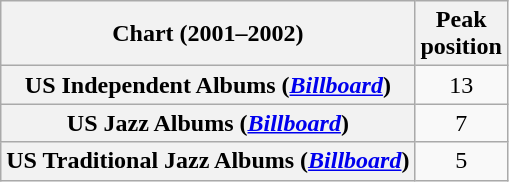<table class="wikitable sortable plainrowheaders" style="text-align:center">
<tr>
<th scope="col">Chart (2001–2002)</th>
<th scope="col">Peak<br> position</th>
</tr>
<tr>
<th scope="row">US Independent Albums (<em><a href='#'>Billboard</a></em>)</th>
<td>13</td>
</tr>
<tr>
<th scope="row">US Jazz Albums (<em><a href='#'>Billboard</a></em>)</th>
<td>7</td>
</tr>
<tr>
<th scope="row">US Traditional Jazz Albums (<em><a href='#'>Billboard</a></em>)</th>
<td>5</td>
</tr>
</table>
